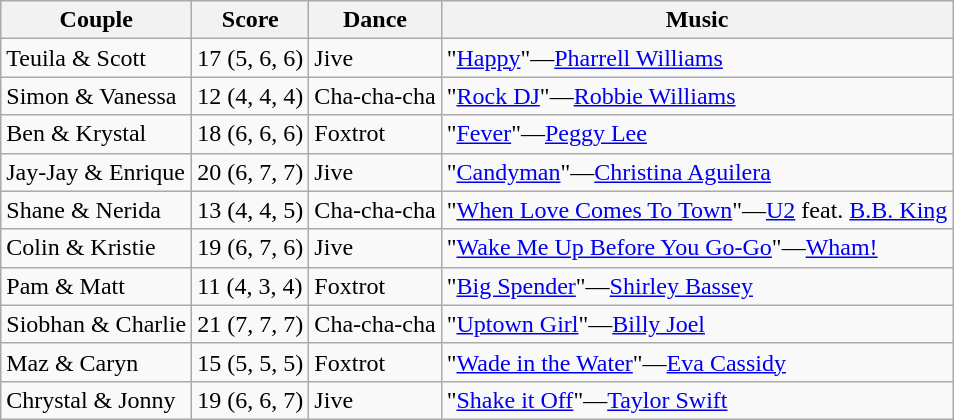<table class="wikitable sortable">
<tr>
<th rowspan="1">Couple</th>
<th colspan="1">Score</th>
<th rowspan="1">Dance</th>
<th rowspan="1">Music</th>
</tr>
<tr>
<td>Teuila & Scott</td>
<td>17 (5, 6, 6)</td>
<td>Jive</td>
<td>"<a href='#'>Happy</a>"—<a href='#'>Pharrell Williams</a></td>
</tr>
<tr>
<td>Simon & Vanessa</td>
<td>12 (4, 4, 4)</td>
<td>Cha-cha-cha</td>
<td>"<a href='#'>Rock DJ</a>"—<a href='#'>Robbie Williams</a></td>
</tr>
<tr>
<td>Ben & Krystal</td>
<td>18 (6, 6, 6)</td>
<td>Foxtrot</td>
<td>"<a href='#'>Fever</a>"—<a href='#'>Peggy Lee</a></td>
</tr>
<tr>
<td>Jay-Jay & Enrique</td>
<td>20 (6, 7, 7)</td>
<td>Jive</td>
<td>"<a href='#'>Candyman</a>"—<a href='#'>Christina Aguilera</a></td>
</tr>
<tr>
<td>Shane & Nerida</td>
<td>13 (4, 4, 5)</td>
<td>Cha-cha-cha</td>
<td>"<a href='#'>When Love Comes To Town</a>"—<a href='#'>U2</a> feat. <a href='#'>B.B. King</a></td>
</tr>
<tr>
<td>Colin & Kristie</td>
<td>19 (6, 7, 6)</td>
<td>Jive</td>
<td>"<a href='#'>Wake Me Up Before You Go-Go</a>"—<a href='#'>Wham!</a></td>
</tr>
<tr>
<td>Pam & Matt</td>
<td>11 (4, 3, 4)</td>
<td>Foxtrot</td>
<td>"<a href='#'>Big Spender</a>"—<a href='#'>Shirley Bassey</a></td>
</tr>
<tr>
<td>Siobhan & Charlie</td>
<td>21 (7, 7, 7)</td>
<td>Cha-cha-cha</td>
<td>"<a href='#'>Uptown Girl</a>"—<a href='#'>Billy Joel</a></td>
</tr>
<tr>
<td>Maz & Caryn</td>
<td>15 (5, 5, 5)</td>
<td>Foxtrot</td>
<td>"<a href='#'>Wade in the Water</a>"—<a href='#'>Eva Cassidy</a></td>
</tr>
<tr>
<td>Chrystal & Jonny</td>
<td>19 (6, 6, 7)</td>
<td>Jive</td>
<td>"<a href='#'>Shake it Off</a>"—<a href='#'>Taylor Swift</a></td>
</tr>
</table>
